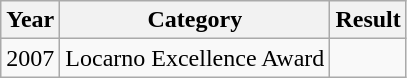<table class="wikitable sortable">
<tr>
<th>Year</th>
<th>Category</th>
<th>Result</th>
</tr>
<tr>
<td>2007</td>
<td>Locarno Excellence Award</td>
<td></td>
</tr>
</table>
